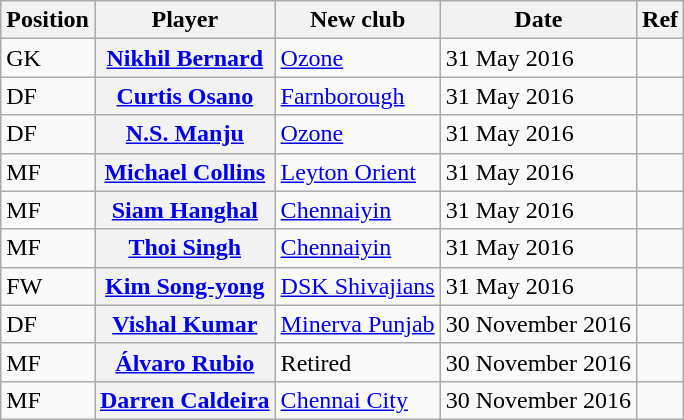<table class="wikitable plainrowheaders" style="text-align:center; text-align:left">
<tr>
<th scope="col">Position</th>
<th scope="col">Player</th>
<th scope="col">New club</th>
<th scope="col">Date</th>
<th scope="col">Ref</th>
</tr>
<tr>
<td>GK</td>
<th scope="row"> <a href='#'>Nikhil Bernard</a></th>
<td> <a href='#'>Ozone</a></td>
<td>31 May 2016</td>
<td></td>
</tr>
<tr>
<td>DF</td>
<th scope="row"> <a href='#'>Curtis Osano</a></th>
<td> <a href='#'>Farnborough</a></td>
<td>31 May 2016</td>
<td></td>
</tr>
<tr>
<td>DF</td>
<th scope="row"> <a href='#'>N.S. Manju</a></th>
<td> <a href='#'>Ozone</a></td>
<td>31 May 2016</td>
<td></td>
</tr>
<tr>
<td>MF</td>
<th scope="row"> <a href='#'>Michael Collins</a></th>
<td> <a href='#'>Leyton Orient</a></td>
<td>31 May 2016</td>
<td></td>
</tr>
<tr>
<td>MF</td>
<th scope="row"> <a href='#'>Siam Hanghal</a></th>
<td> <a href='#'>Chennaiyin</a></td>
<td>31 May 2016</td>
<td></td>
</tr>
<tr>
<td>MF</td>
<th scope="row"> <a href='#'>Thoi Singh</a></th>
<td> <a href='#'>Chennaiyin</a></td>
<td>31 May 2016</td>
<td></td>
</tr>
<tr>
<td>FW</td>
<th scope="row"> <a href='#'>Kim Song-yong</a></th>
<td> <a href='#'>DSK Shivajians</a></td>
<td>31 May 2016</td>
<td></td>
</tr>
<tr>
<td>DF</td>
<th scope="row"> <a href='#'>Vishal Kumar</a></th>
<td> <a href='#'>Minerva Punjab</a></td>
<td>30 November 2016</td>
<td></td>
</tr>
<tr>
<td>MF</td>
<th scope="row"> <a href='#'>Álvaro Rubio</a></th>
<td>Retired</td>
<td>30 November 2016</td>
<td></td>
</tr>
<tr>
<td>MF</td>
<th scope="row"> <a href='#'>Darren Caldeira</a></th>
<td> <a href='#'>Chennai City</a></td>
<td>30 November 2016</td>
<td></td>
</tr>
</table>
